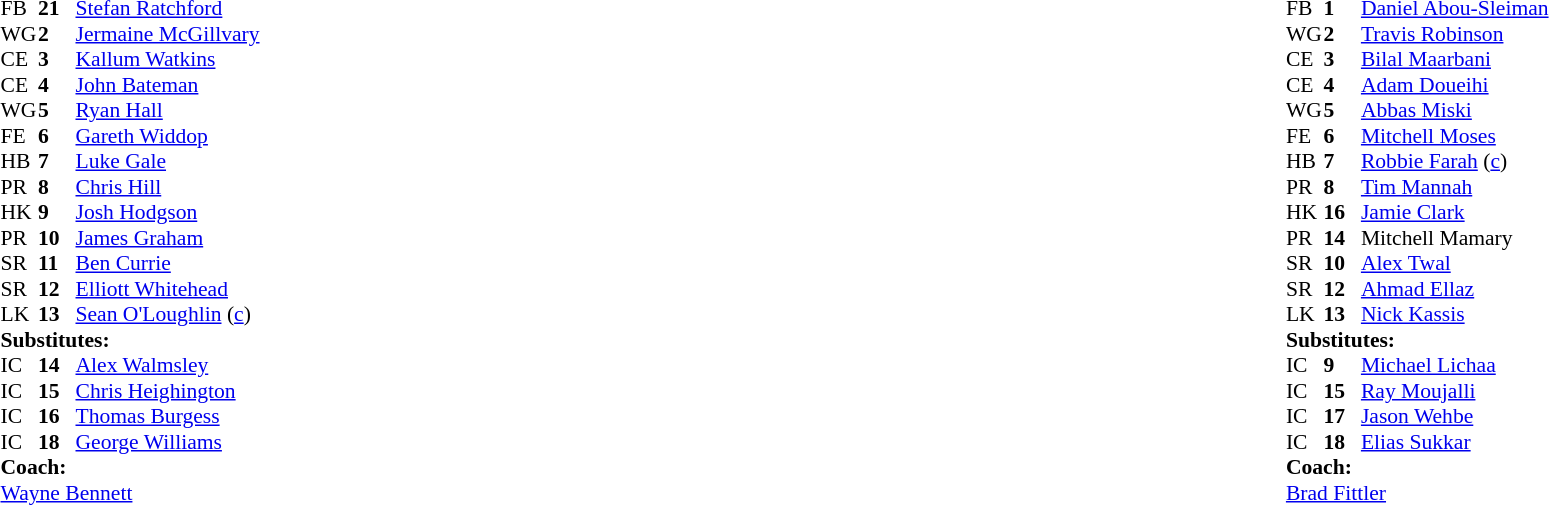<table width="100%" class="mw-collapsible mw-collapsed">
<tr>
<td valign="top" width="50%"><br><table cellspacing="0" cellpadding="0" style="font-size: 90%">
<tr>
<th width="25"></th>
<th width="25"></th>
</tr>
<tr>
<td>FB</td>
<td><strong>21</strong></td>
<td><a href='#'>Stefan Ratchford</a></td>
</tr>
<tr>
<td>WG</td>
<td><strong>2</strong></td>
<td><a href='#'>Jermaine McGillvary</a></td>
</tr>
<tr>
<td>CE</td>
<td><strong>3</strong></td>
<td><a href='#'>Kallum Watkins</a></td>
</tr>
<tr>
<td>CE</td>
<td><strong>4</strong></td>
<td><a href='#'>John Bateman</a></td>
</tr>
<tr>
<td>WG</td>
<td><strong>5</strong></td>
<td><a href='#'>Ryan Hall</a></td>
</tr>
<tr>
<td>FE</td>
<td><strong>6</strong></td>
<td><a href='#'>Gareth Widdop</a></td>
</tr>
<tr>
<td>HB</td>
<td><strong>7</strong></td>
<td><a href='#'>Luke Gale</a></td>
</tr>
<tr>
<td>PR</td>
<td><strong>8</strong></td>
<td><a href='#'>Chris Hill</a></td>
</tr>
<tr>
<td>HK</td>
<td><strong>9</strong></td>
<td><a href='#'>Josh Hodgson</a></td>
</tr>
<tr>
<td>PR</td>
<td><strong>10</strong></td>
<td><a href='#'>James Graham</a></td>
</tr>
<tr>
<td>SR</td>
<td><strong>11</strong></td>
<td><a href='#'>Ben Currie</a></td>
</tr>
<tr>
<td>SR</td>
<td><strong>12</strong></td>
<td><a href='#'>Elliott Whitehead</a></td>
</tr>
<tr>
<td>LK</td>
<td><strong>13</strong></td>
<td><a href='#'>Sean O'Loughlin</a> (<a href='#'>c</a>)</td>
</tr>
<tr>
<td colspan="3"><strong>Substitutes:</strong></td>
</tr>
<tr>
<td>IC</td>
<td><strong>14</strong></td>
<td><a href='#'>Alex Walmsley</a></td>
</tr>
<tr>
<td>IC</td>
<td><strong>15</strong></td>
<td><a href='#'>Chris Heighington</a></td>
</tr>
<tr>
<td>IC</td>
<td><strong>16</strong></td>
<td><a href='#'>Thomas Burgess</a></td>
</tr>
<tr>
<td>IC</td>
<td><strong>18</strong></td>
<td><a href='#'>George Williams</a></td>
</tr>
<tr>
<td colspan="3"><strong>Coach:</strong></td>
</tr>
<tr>
<td colspan="4"> <a href='#'>Wayne Bennett</a></td>
</tr>
</table>
</td>
<td valign="top" width="50%"><br><table cellspacing="0" cellpadding="0" align="center" style="font-size: 90%">
<tr>
<th width="25"></th>
<th width="25"></th>
</tr>
<tr>
<td>FB</td>
<td><strong>1</strong></td>
<td><a href='#'>Daniel Abou-Sleiman</a></td>
</tr>
<tr>
<td>WG</td>
<td><strong>2</strong></td>
<td><a href='#'>Travis Robinson</a></td>
</tr>
<tr>
<td>CE</td>
<td><strong>3</strong></td>
<td><a href='#'>Bilal Maarbani</a></td>
</tr>
<tr>
<td>CE</td>
<td><strong>4</strong></td>
<td><a href='#'>Adam Doueihi</a></td>
</tr>
<tr>
<td>WG</td>
<td><strong>5</strong></td>
<td><a href='#'>Abbas Miski</a></td>
</tr>
<tr>
<td>FE</td>
<td><strong>6</strong></td>
<td><a href='#'>Mitchell Moses</a></td>
</tr>
<tr>
<td>HB</td>
<td><strong>7</strong></td>
<td><a href='#'>Robbie Farah</a> (<a href='#'>c</a>)</td>
</tr>
<tr>
<td>PR</td>
<td><strong>8</strong></td>
<td><a href='#'>Tim Mannah</a></td>
</tr>
<tr>
<td>HK</td>
<td><strong>16</strong></td>
<td><a href='#'>Jamie Clark</a></td>
</tr>
<tr>
<td>PR</td>
<td><strong>14</strong></td>
<td>Mitchell Mamary</td>
</tr>
<tr>
<td>SR</td>
<td><strong>10</strong></td>
<td><a href='#'>Alex Twal</a></td>
</tr>
<tr>
<td>SR</td>
<td><strong>12</strong></td>
<td><a href='#'>Ahmad Ellaz</a></td>
</tr>
<tr>
<td>LK</td>
<td><strong>13</strong></td>
<td><a href='#'>Nick Kassis</a></td>
</tr>
<tr>
<td colspan="3"><strong>Substitutes:</strong></td>
</tr>
<tr>
<td>IC</td>
<td><strong>9</strong></td>
<td><a href='#'>Michael Lichaa</a></td>
</tr>
<tr>
<td>IC</td>
<td><strong>15</strong></td>
<td><a href='#'>Ray Moujalli</a></td>
</tr>
<tr>
<td>IC</td>
<td><strong>17</strong></td>
<td><a href='#'>Jason Wehbe</a></td>
</tr>
<tr>
<td>IC</td>
<td><strong>18</strong></td>
<td><a href='#'>Elias Sukkar</a></td>
</tr>
<tr>
<td colspan="3"><strong>Coach:</strong></td>
</tr>
<tr>
<td colspan="4"> <a href='#'>Brad Fittler</a></td>
</tr>
</table>
</td>
</tr>
</table>
